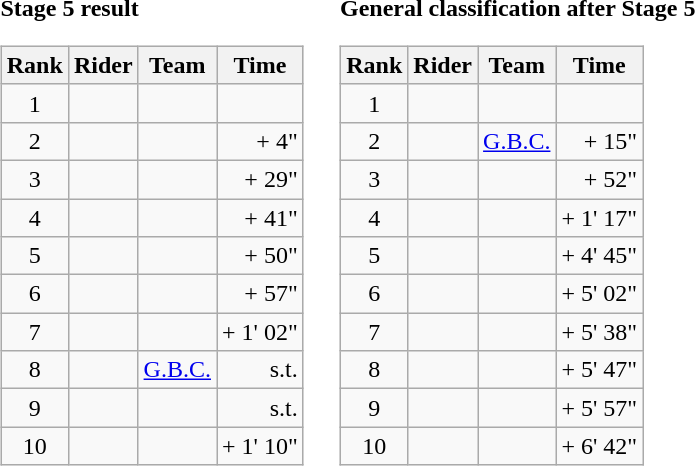<table>
<tr>
<td><strong>Stage 5 result</strong><br><table class="wikitable">
<tr>
<th scope="col">Rank</th>
<th scope="col">Rider</th>
<th scope="col">Team</th>
<th scope="col">Time</th>
</tr>
<tr>
<td style="text-align:center;">1</td>
<td></td>
<td></td>
<td style="text-align:right;"></td>
</tr>
<tr>
<td style="text-align:center;">2</td>
<td></td>
<td></td>
<td style="text-align:right;">+ 4"</td>
</tr>
<tr>
<td style="text-align:center;">3</td>
<td></td>
<td></td>
<td style="text-align:right;">+ 29"</td>
</tr>
<tr>
<td style="text-align:center;">4</td>
<td></td>
<td></td>
<td style="text-align:right;">+ 41"</td>
</tr>
<tr>
<td style="text-align:center;">5</td>
<td></td>
<td></td>
<td style="text-align:right;">+ 50"</td>
</tr>
<tr>
<td style="text-align:center;">6</td>
<td></td>
<td></td>
<td style="text-align:right;">+ 57"</td>
</tr>
<tr>
<td style="text-align:center;">7</td>
<td></td>
<td></td>
<td style="text-align:right;">+ 1' 02"</td>
</tr>
<tr>
<td style="text-align:center;">8</td>
<td></td>
<td><a href='#'>G.B.C.</a></td>
<td style="text-align:right;">s.t.</td>
</tr>
<tr>
<td style="text-align:center;">9</td>
<td></td>
<td></td>
<td style="text-align:right;">s.t.</td>
</tr>
<tr>
<td style="text-align:center;">10</td>
<td></td>
<td></td>
<td style="text-align:right;">+ 1' 10"</td>
</tr>
</table>
</td>
<td></td>
<td><strong>General classification after Stage 5</strong><br><table class="wikitable">
<tr>
<th scope="col">Rank</th>
<th scope="col">Rider</th>
<th scope="col">Team</th>
<th scope="col">Time</th>
</tr>
<tr>
<td style="text-align:center;">1</td>
<td></td>
<td></td>
<td style="text-align:right;"></td>
</tr>
<tr>
<td style="text-align:center;">2</td>
<td></td>
<td><a href='#'>G.B.C.</a></td>
<td style="text-align:right;">+ 15"</td>
</tr>
<tr>
<td style="text-align:center;">3</td>
<td></td>
<td></td>
<td style="text-align:right;">+ 52"</td>
</tr>
<tr>
<td style="text-align:center;">4</td>
<td></td>
<td></td>
<td style="text-align:right;">+ 1' 17"</td>
</tr>
<tr>
<td style="text-align:center;">5</td>
<td></td>
<td></td>
<td style="text-align:right;">+ 4' 45"</td>
</tr>
<tr>
<td style="text-align:center;">6</td>
<td></td>
<td></td>
<td style="text-align:right;">+ 5' 02"</td>
</tr>
<tr>
<td style="text-align:center;">7</td>
<td></td>
<td></td>
<td style="text-align:right;">+ 5' 38"</td>
</tr>
<tr>
<td style="text-align:center;">8</td>
<td></td>
<td></td>
<td style="text-align:right;">+ 5' 47"</td>
</tr>
<tr>
<td style="text-align:center;">9</td>
<td></td>
<td></td>
<td style="text-align:right;">+ 5' 57"</td>
</tr>
<tr>
<td style="text-align:center;">10</td>
<td></td>
<td></td>
<td style="text-align:right;">+ 6' 42"</td>
</tr>
</table>
</td>
</tr>
</table>
